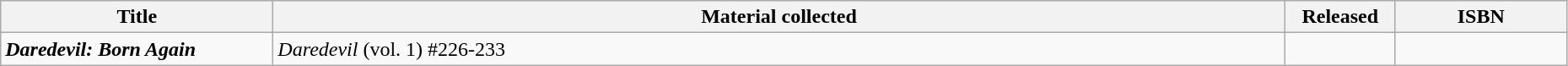<table class="wikitable sortable" width=98%>
<tr>
<th style="width: 13em;'">Title</th>
<th>Material collected</th>
<th style="width: 5em;">Released</th>
<th style="width: 8em;">ISBN</th>
</tr>
<tr>
<td><strong><em>Daredevil: Born Again</em></strong></td>
<td><em>Daredevil</em> (vol. 1) #226-233</td>
<td></td>
<td></td>
</tr>
</table>
